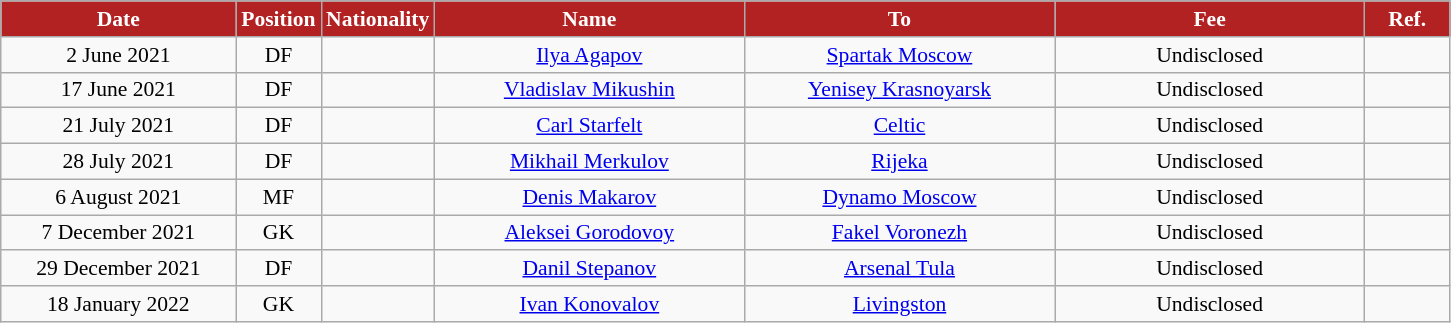<table class="wikitable"  style="text-align:center; font-size:90%; ">
<tr>
<th style="background:#B22222; color:white; width:150px;">Date</th>
<th style="background:#B22222; color:white; width:50px;">Position</th>
<th style="background:#B22222; color:white; width:50px;">Nationality</th>
<th style="background:#B22222; color:white; width:200px;">Name</th>
<th style="background:#B22222; color:white; width:200px;">To</th>
<th style="background:#B22222; color:white; width:200px;">Fee</th>
<th style="background:#B22222; color:white; width:50px;">Ref.</th>
</tr>
<tr>
<td>2 June 2021</td>
<td>DF</td>
<td></td>
<td><a href='#'>Ilya Agapov</a></td>
<td><a href='#'>Spartak Moscow</a></td>
<td>Undisclosed</td>
<td></td>
</tr>
<tr>
<td>17 June 2021</td>
<td>DF</td>
<td></td>
<td><a href='#'>Vladislav Mikushin</a></td>
<td><a href='#'>Yenisey Krasnoyarsk</a></td>
<td>Undisclosed</td>
<td></td>
</tr>
<tr>
<td>21 July 2021</td>
<td>DF</td>
<td></td>
<td><a href='#'>Carl Starfelt</a></td>
<td><a href='#'>Celtic</a></td>
<td>Undisclosed</td>
<td></td>
</tr>
<tr>
<td>28 July 2021</td>
<td>DF</td>
<td></td>
<td><a href='#'>Mikhail Merkulov</a></td>
<td><a href='#'>Rijeka</a></td>
<td>Undisclosed</td>
<td></td>
</tr>
<tr>
<td>6 August 2021</td>
<td>MF</td>
<td></td>
<td><a href='#'>Denis Makarov</a></td>
<td><a href='#'>Dynamo Moscow</a></td>
<td>Undisclosed</td>
<td></td>
</tr>
<tr>
<td>7 December 2021</td>
<td>GK</td>
<td></td>
<td><a href='#'>Aleksei Gorodovoy</a></td>
<td><a href='#'>Fakel Voronezh</a></td>
<td>Undisclosed</td>
<td></td>
</tr>
<tr>
<td>29 December 2021</td>
<td>DF</td>
<td></td>
<td><a href='#'>Danil Stepanov</a></td>
<td><a href='#'>Arsenal Tula</a></td>
<td>Undisclosed</td>
<td></td>
</tr>
<tr>
<td>18 January 2022</td>
<td>GK</td>
<td></td>
<td><a href='#'>Ivan Konovalov</a></td>
<td><a href='#'>Livingston</a></td>
<td>Undisclosed</td>
<td></td>
</tr>
</table>
